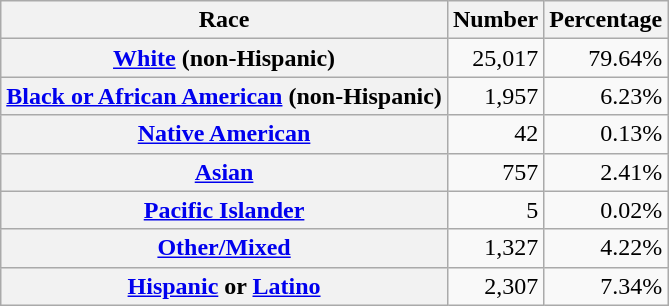<table class="wikitable" style="text-align:right">
<tr>
<th scope="col">Race</th>
<th scope="col">Number</th>
<th scope="col">Percentage</th>
</tr>
<tr>
<th scope="row"><a href='#'>White</a> (non-Hispanic)</th>
<td>25,017</td>
<td>79.64%</td>
</tr>
<tr>
<th scope="row"><a href='#'>Black or African American</a> (non-Hispanic)</th>
<td>1,957</td>
<td>6.23%</td>
</tr>
<tr>
<th scope="row"><a href='#'>Native American</a></th>
<td>42</td>
<td>0.13%</td>
</tr>
<tr>
<th scope="row"><a href='#'>Asian</a></th>
<td>757</td>
<td>2.41%</td>
</tr>
<tr>
<th scope="row"><a href='#'>Pacific Islander</a></th>
<td>5</td>
<td>0.02%</td>
</tr>
<tr>
<th scope="row"><a href='#'>Other/Mixed</a></th>
<td>1,327</td>
<td>4.22%</td>
</tr>
<tr>
<th scope="row"><a href='#'>Hispanic</a> or <a href='#'>Latino</a></th>
<td>2,307</td>
<td>7.34%</td>
</tr>
</table>
